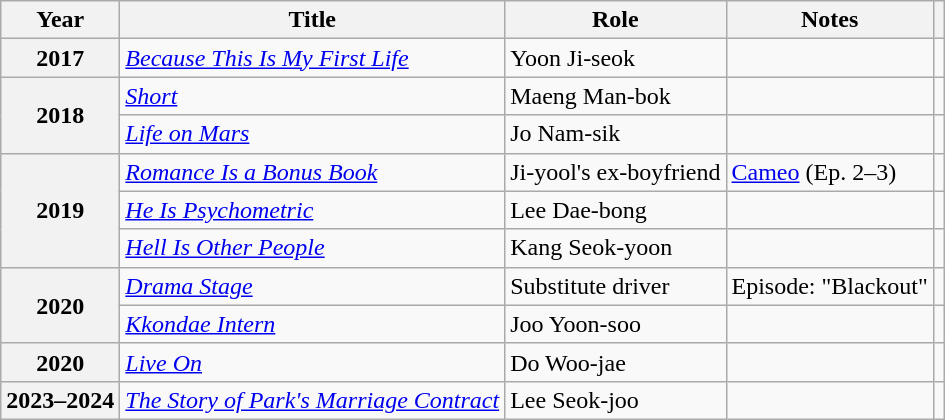<table class="wikitable sortable plainrowheaders">
<tr>
<th scope="col">Year</th>
<th scope="col">Title</th>
<th scope="col">Role</th>
<th scope="col" class="unsortable">Notes</th>
<th scope="col" class="unsortable"></th>
</tr>
<tr>
<th scope="row">2017</th>
<td><em><a href='#'>Because This Is My First Life</a></em></td>
<td>Yoon Ji-seok</td>
<td></td>
<td></td>
</tr>
<tr>
<th scope="row" rowspan=2>2018</th>
<td><em><a href='#'>Short</a></em></td>
<td>Maeng Man-bok</td>
<td></td>
<td></td>
</tr>
<tr>
<td><em><a href='#'>Life on Mars</a></em></td>
<td>Jo Nam-sik</td>
<td></td>
<td></td>
</tr>
<tr>
<th scope="row" rowspan=3>2019</th>
<td><em><a href='#'>Romance Is a Bonus Book</a></em></td>
<td>Ji-yool's ex-boyfriend</td>
<td><a href='#'>Cameo</a> (Ep. 2–3)</td>
<td></td>
</tr>
<tr>
<td><em><a href='#'>He Is Psychometric</a></em></td>
<td>Lee Dae-bong</td>
<td></td>
<td></td>
</tr>
<tr>
<td><em><a href='#'>Hell Is Other People</a></em></td>
<td>Kang Seok-yoon</td>
<td></td>
<td></td>
</tr>
<tr>
<th scope="row" rowspan=2>2020</th>
<td><em><a href='#'>Drama Stage</a></em></td>
<td>Substitute driver</td>
<td>Episode: "Blackout"</td>
<td></td>
</tr>
<tr>
<td><em><a href='#'>Kkondae Intern</a></em></td>
<td>Joo Yoon-soo</td>
<td></td>
<td></td>
</tr>
<tr>
<th scope="row">2020</th>
<td><em><a href='#'>Live On</a></em></td>
<td>Do Woo-jae</td>
<td></td>
<td></td>
</tr>
<tr>
<th scope="row">2023–2024</th>
<td><em><a href='#'>The Story of Park's Marriage Contract</a></em></td>
<td>Lee Seok-joo</td>
<td></td>
<td></td>
</tr>
</table>
